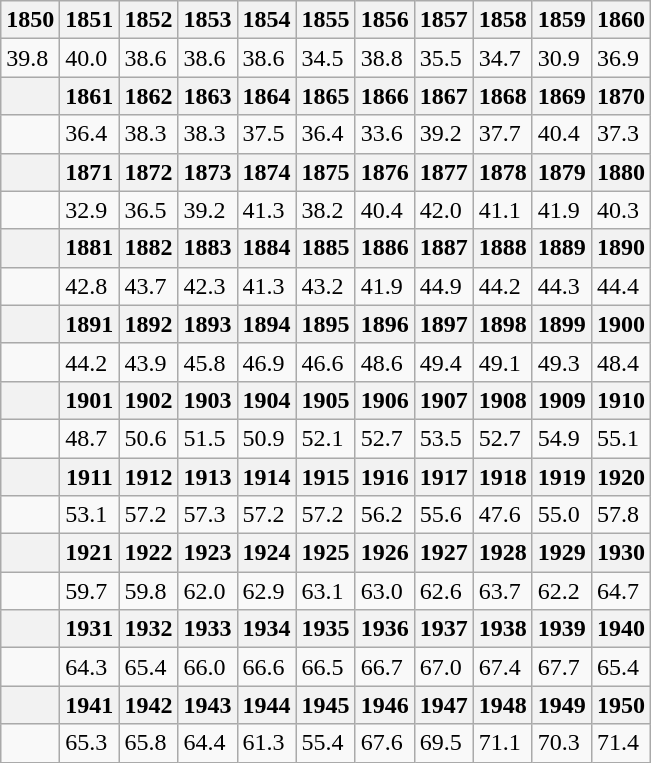<table class="wikitable">
<tr>
<th>1850</th>
<th>1851</th>
<th>1852</th>
<th>1853</th>
<th>1854</th>
<th>1855</th>
<th>1856</th>
<th>1857</th>
<th>1858</th>
<th>1859</th>
<th>1860</th>
</tr>
<tr>
<td>39.8</td>
<td>40.0</td>
<td>38.6</td>
<td>38.6</td>
<td>38.6</td>
<td>34.5</td>
<td>38.8</td>
<td>35.5</td>
<td>34.7</td>
<td>30.9</td>
<td>36.9</td>
</tr>
<tr>
<th></th>
<th>1861</th>
<th>1862</th>
<th>1863</th>
<th>1864</th>
<th>1865</th>
<th>1866</th>
<th>1867</th>
<th>1868</th>
<th>1869</th>
<th>1870</th>
</tr>
<tr>
<td></td>
<td>36.4</td>
<td>38.3</td>
<td>38.3</td>
<td>37.5</td>
<td>36.4</td>
<td>33.6</td>
<td>39.2</td>
<td>37.7</td>
<td>40.4</td>
<td>37.3</td>
</tr>
<tr>
<th></th>
<th>1871</th>
<th>1872</th>
<th>1873</th>
<th>1874</th>
<th>1875</th>
<th>1876</th>
<th>1877</th>
<th>1878</th>
<th>1879</th>
<th>1880</th>
</tr>
<tr>
<td></td>
<td>32.9</td>
<td>36.5</td>
<td>39.2</td>
<td>41.3</td>
<td>38.2</td>
<td>40.4</td>
<td>42.0</td>
<td>41.1</td>
<td>41.9</td>
<td>40.3</td>
</tr>
<tr>
<th></th>
<th>1881</th>
<th>1882</th>
<th>1883</th>
<th>1884</th>
<th>1885</th>
<th>1886</th>
<th>1887</th>
<th>1888</th>
<th>1889</th>
<th>1890</th>
</tr>
<tr>
<td></td>
<td>42.8</td>
<td>43.7</td>
<td>42.3</td>
<td>41.3</td>
<td>43.2</td>
<td>41.9</td>
<td>44.9</td>
<td>44.2</td>
<td>44.3</td>
<td>44.4</td>
</tr>
<tr>
<th></th>
<th>1891</th>
<th>1892</th>
<th>1893</th>
<th>1894</th>
<th>1895</th>
<th>1896</th>
<th>1897</th>
<th>1898</th>
<th>1899</th>
<th>1900</th>
</tr>
<tr>
<td></td>
<td>44.2</td>
<td>43.9</td>
<td>45.8</td>
<td>46.9</td>
<td>46.6</td>
<td>48.6</td>
<td>49.4</td>
<td>49.1</td>
<td>49.3</td>
<td>48.4</td>
</tr>
<tr>
<th></th>
<th>1901</th>
<th>1902</th>
<th>1903</th>
<th>1904</th>
<th>1905</th>
<th>1906</th>
<th>1907</th>
<th>1908</th>
<th>1909</th>
<th>1910</th>
</tr>
<tr>
<td></td>
<td>48.7</td>
<td>50.6</td>
<td>51.5</td>
<td>50.9</td>
<td>52.1</td>
<td>52.7</td>
<td>53.5</td>
<td>52.7</td>
<td>54.9</td>
<td>55.1</td>
</tr>
<tr>
<th></th>
<th>1911</th>
<th>1912</th>
<th>1913</th>
<th>1914</th>
<th>1915</th>
<th>1916</th>
<th>1917</th>
<th>1918</th>
<th>1919</th>
<th>1920</th>
</tr>
<tr>
<td></td>
<td>53.1</td>
<td>57.2</td>
<td>57.3</td>
<td>57.2</td>
<td>57.2</td>
<td>56.2</td>
<td>55.6</td>
<td>47.6</td>
<td>55.0</td>
<td>57.8</td>
</tr>
<tr>
<th></th>
<th>1921</th>
<th>1922</th>
<th>1923</th>
<th>1924</th>
<th>1925</th>
<th>1926</th>
<th>1927</th>
<th>1928</th>
<th>1929</th>
<th>1930</th>
</tr>
<tr>
<td></td>
<td>59.7</td>
<td>59.8</td>
<td>62.0</td>
<td>62.9</td>
<td>63.1</td>
<td>63.0</td>
<td>62.6</td>
<td>63.7</td>
<td>62.2</td>
<td>64.7</td>
</tr>
<tr>
<th></th>
<th>1931</th>
<th>1932</th>
<th>1933</th>
<th>1934</th>
<th>1935</th>
<th>1936</th>
<th>1937</th>
<th>1938</th>
<th>1939</th>
<th>1940</th>
</tr>
<tr>
<td></td>
<td>64.3</td>
<td>65.4</td>
<td>66.0</td>
<td>66.6</td>
<td>66.5</td>
<td>66.7</td>
<td>67.0</td>
<td>67.4</td>
<td>67.7</td>
<td>65.4</td>
</tr>
<tr>
<th></th>
<th>1941</th>
<th>1942</th>
<th>1943</th>
<th>1944</th>
<th>1945</th>
<th>1946</th>
<th>1947</th>
<th>1948</th>
<th>1949</th>
<th>1950</th>
</tr>
<tr>
<td></td>
<td>65.3</td>
<td>65.8</td>
<td>64.4</td>
<td>61.3</td>
<td>55.4</td>
<td>67.6</td>
<td>69.5</td>
<td>71.1</td>
<td>70.3</td>
<td>71.4</td>
</tr>
</table>
